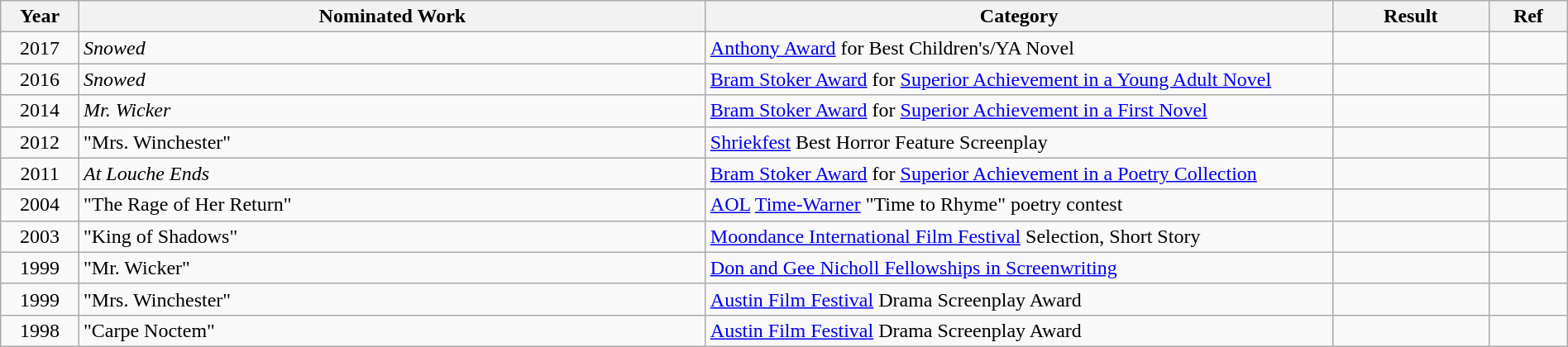<table class="wikitable" width="100%">
<tr>
<th width="5%">Year</th>
<th width="40%">Nominated Work</th>
<th width="40%">Category</th>
<th width="10%">Result</th>
<th width="5%">Ref</th>
</tr>
<tr>
<td align="center">2017</td>
<td><em>Snowed</em></td>
<td><a href='#'>Anthony Award</a> for Best Children's/YA Novel</td>
<td></td>
<td align="center"></td>
</tr>
<tr>
<td align="center">2016</td>
<td><em>Snowed</em></td>
<td><a href='#'>Bram Stoker Award</a> for <a href='#'>Superior Achievement in a Young Adult Novel</a></td>
<td></td>
<td align="center"></td>
</tr>
<tr>
<td align="center">2014</td>
<td><em>Mr. Wicker</em></td>
<td><a href='#'>Bram Stoker Award</a> for <a href='#'>Superior Achievement in a First Novel</a></td>
<td></td>
<td align="center"></td>
</tr>
<tr>
<td align="center">2012</td>
<td>"Mrs. Winchester"</td>
<td><a href='#'>Shriekfest</a> Best Horror Feature Screenplay</td>
<td></td>
<td align="center"></td>
</tr>
<tr>
<td align="center">2011</td>
<td><em>At Louche Ends</em></td>
<td><a href='#'>Bram Stoker Award</a> for <a href='#'>Superior Achievement in a Poetry Collection</a></td>
<td></td>
<td align="center"></td>
</tr>
<tr>
<td align="center">2004</td>
<td>"The Rage of Her Return"</td>
<td><a href='#'>AOL</a> <a href='#'>Time-Warner</a> "Time to Rhyme" poetry contest</td>
<td></td>
<td align="center"></td>
</tr>
<tr>
<td align="center">2003</td>
<td>"King of Shadows"</td>
<td><a href='#'>Moondance International Film Festival</a> Selection, Short Story</td>
<td></td>
<td align="center"></td>
</tr>
<tr>
<td align="center">1999</td>
<td>"Mr. Wicker"</td>
<td><a href='#'>Don and Gee Nicholl Fellowships in Screenwriting</a></td>
<td></td>
<td align="center"></td>
</tr>
<tr>
<td align="center">1999</td>
<td>"Mrs. Winchester"</td>
<td><a href='#'>Austin Film Festival</a> Drama Screenplay Award</td>
<td></td>
<td align="center"></td>
</tr>
<tr>
<td align="center">1998</td>
<td>"Carpe Noctem"</td>
<td><a href='#'>Austin Film Festival</a> Drama Screenplay Award</td>
<td></td>
<td align="center"></td>
</tr>
</table>
